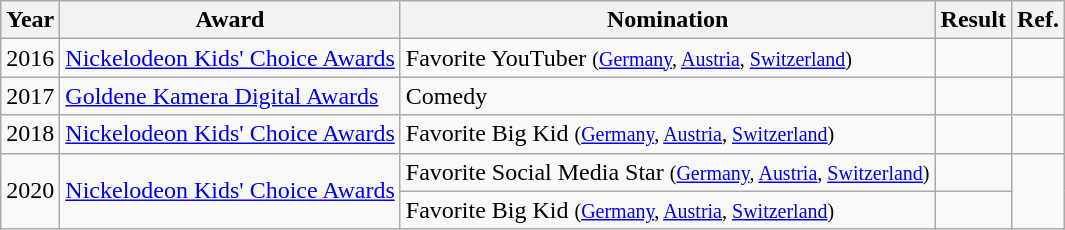<table class="wikitable">
<tr>
<th>Year</th>
<th>Award</th>
<th>Nomination</th>
<th>Result</th>
<th>Ref.</th>
</tr>
<tr>
<td>2016</td>
<td><a href='#'>Nickelodeon Kids' Choice Awards</a></td>
<td>Favorite YouTuber <small>(<a href='#'>Germany</a>, <a href='#'>Austria</a>, <a href='#'>Switzerland</a>)</small></td>
<td></td>
<td></td>
</tr>
<tr>
<td>2017</td>
<td><a href='#'>Goldene Kamera Digital Awards</a></td>
<td>Comedy</td>
<td></td>
<td></td>
</tr>
<tr>
<td>2018</td>
<td><a href='#'>Nickelodeon Kids' Choice Awards</a></td>
<td>Favorite Big Kid <small>(<a href='#'>Germany</a>, <a href='#'>Austria</a>, <a href='#'>Switzerland</a>)</small></td>
<td></td>
<td></td>
</tr>
<tr>
<td rowspan="2">2020</td>
<td rowspan="2"><a href='#'>Nickelodeon Kids' Choice Awards</a></td>
<td>Favorite Social Media Star <small>(<a href='#'>Germany</a>, <a href='#'>Austria</a>, <a href='#'>Switzerland</a>)</small></td>
<td></td>
<td rowspan="2"></td>
</tr>
<tr>
<td>Favorite Big Kid <small>(<a href='#'>Germany</a>, <a href='#'>Austria</a>, <a href='#'>Switzerland</a>)</small></td>
<td></td>
</tr>
</table>
